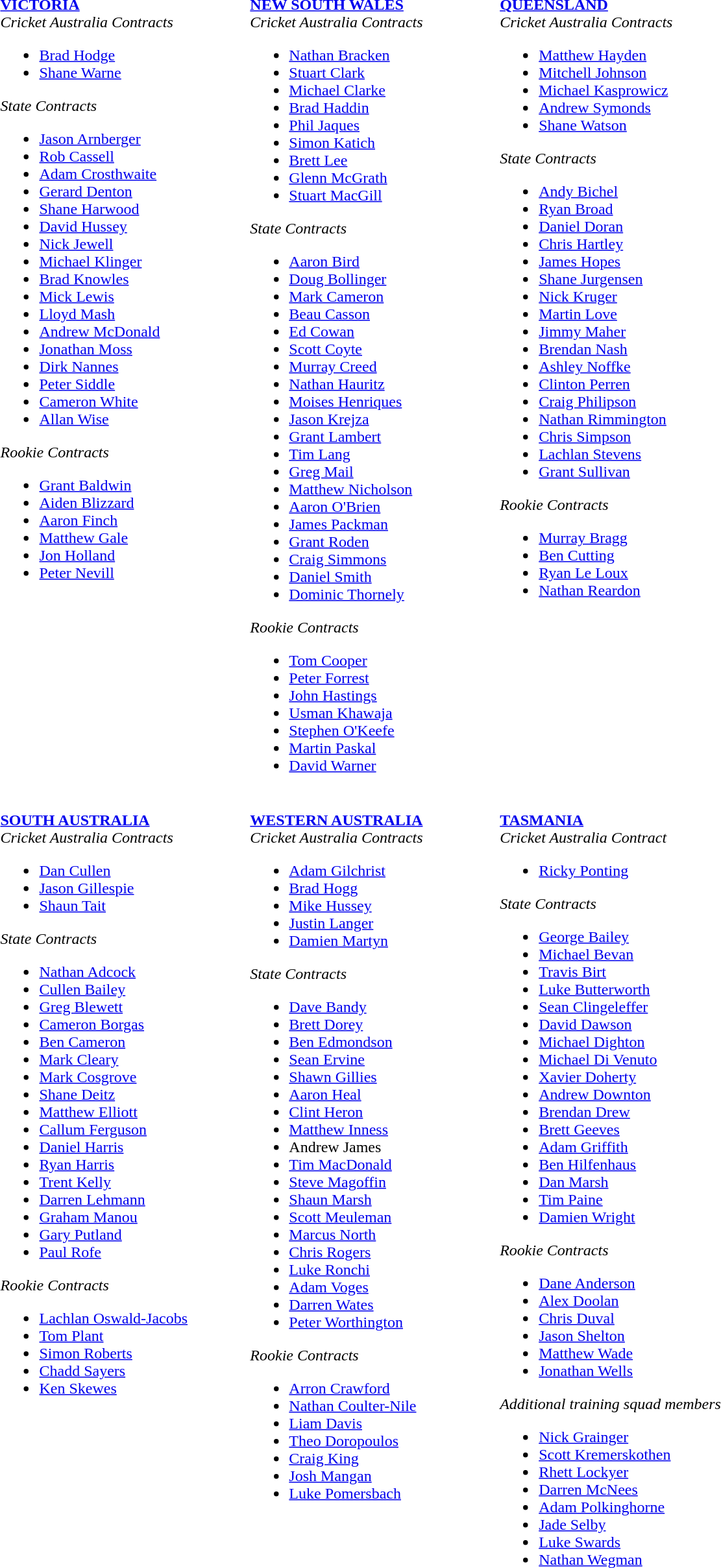<table>
<tr valign="top">
<td width="30%"><br><strong><a href='#'>VICTORIA</a></strong><br><em>Cricket Australia Contracts</em><ul><li><a href='#'>Brad Hodge</a></li><li><a href='#'>Shane Warne</a></li></ul><em>State Contracts</em><ul><li><a href='#'>Jason Arnberger</a></li><li><a href='#'>Rob Cassell</a></li><li><a href='#'>Adam Crosthwaite</a></li><li><a href='#'>Gerard Denton</a></li><li><a href='#'>Shane Harwood</a></li><li><a href='#'>David Hussey</a></li><li><a href='#'>Nick Jewell</a></li><li><a href='#'>Michael Klinger</a></li><li><a href='#'>Brad Knowles</a></li><li><a href='#'>Mick Lewis</a></li><li><a href='#'>Lloyd Mash</a></li><li><a href='#'>Andrew McDonald</a></li><li><a href='#'>Jonathan Moss</a></li><li><a href='#'>Dirk Nannes</a></li><li><a href='#'>Peter Siddle</a></li><li><a href='#'>Cameron White</a></li><li><a href='#'>Allan Wise</a></li></ul><em>Rookie Contracts</em><ul><li><a href='#'>Grant Baldwin</a></li><li><a href='#'>Aiden Blizzard</a></li><li><a href='#'>Aaron Finch</a></li><li><a href='#'>Matthew Gale</a></li><li><a href='#'>Jon Holland</a></li><li><a href='#'>Peter Nevill</a></li></ul></td>
<td width="30%"><br><strong><a href='#'>NEW SOUTH WALES</a></strong><br><em>Cricket Australia Contracts</em><ul><li><a href='#'>Nathan Bracken</a></li><li><a href='#'>Stuart Clark</a></li><li><a href='#'>Michael Clarke</a></li><li><a href='#'>Brad Haddin</a></li><li><a href='#'>Phil Jaques</a></li><li><a href='#'>Simon Katich</a></li><li><a href='#'>Brett Lee</a></li><li><a href='#'>Glenn McGrath</a></li><li><a href='#'>Stuart MacGill</a></li></ul><em>State Contracts</em><ul><li><a href='#'>Aaron Bird</a></li><li><a href='#'>Doug Bollinger</a></li><li><a href='#'>Mark Cameron</a></li><li><a href='#'>Beau Casson</a></li><li><a href='#'>Ed Cowan</a></li><li><a href='#'>Scott Coyte</a></li><li><a href='#'>Murray Creed</a></li><li><a href='#'>Nathan Hauritz</a></li><li><a href='#'>Moises Henriques</a></li><li><a href='#'>Jason Krejza</a></li><li><a href='#'>Grant Lambert</a></li><li><a href='#'>Tim Lang</a></li><li><a href='#'>Greg Mail</a></li><li><a href='#'>Matthew Nicholson</a></li><li><a href='#'>Aaron O'Brien</a></li><li><a href='#'>James Packman</a></li><li><a href='#'>Grant Roden</a></li><li><a href='#'>Craig Simmons</a></li><li><a href='#'>Daniel Smith</a></li><li><a href='#'>Dominic Thornely</a></li></ul><em>Rookie Contracts</em><ul><li><a href='#'>Tom Cooper</a></li><li><a href='#'>Peter Forrest</a></li><li><a href='#'>John Hastings</a></li><li><a href='#'>Usman Khawaja</a></li><li><a href='#'>Stephen O'Keefe</a></li><li><a href='#'>Martin Paskal</a></li><li><a href='#'>David Warner</a></li></ul></td>
<td width="30%"><br><strong><a href='#'>QUEENSLAND</a></strong><br><em>Cricket Australia Contracts</em><ul><li><a href='#'>Matthew Hayden</a></li><li><a href='#'>Mitchell Johnson</a></li><li><a href='#'>Michael Kasprowicz</a></li><li><a href='#'>Andrew Symonds</a></li><li><a href='#'>Shane Watson</a></li></ul><em>State Contracts</em><ul><li><a href='#'>Andy Bichel</a></li><li><a href='#'>Ryan Broad</a></li><li><a href='#'>Daniel Doran</a></li><li><a href='#'>Chris Hartley</a></li><li><a href='#'>James Hopes</a></li><li><a href='#'>Shane Jurgensen</a></li><li><a href='#'>Nick Kruger</a></li><li><a href='#'>Martin Love</a></li><li><a href='#'>Jimmy Maher</a></li><li><a href='#'>Brendan Nash</a></li><li><a href='#'>Ashley Noffke</a></li><li><a href='#'>Clinton Perren</a></li><li><a href='#'>Craig Philipson</a></li><li><a href='#'>Nathan Rimmington</a></li><li><a href='#'>Chris Simpson</a></li><li><a href='#'>Lachlan Stevens</a></li><li><a href='#'>Grant Sullivan</a></li></ul><em>Rookie Contracts</em><ul><li><a href='#'>Murray Bragg</a></li><li><a href='#'>Ben Cutting</a></li><li><a href='#'>Ryan Le Loux</a></li><li><a href='#'>Nathan Reardon</a></li></ul></td>
</tr>
<tr valign="top">
<td><br><strong><a href='#'>SOUTH AUSTRALIA</a></strong><br><em>Cricket Australia Contracts</em><ul><li><a href='#'>Dan Cullen</a></li><li><a href='#'>Jason Gillespie</a></li><li><a href='#'>Shaun Tait</a></li></ul><em>State Contracts</em><ul><li><a href='#'>Nathan Adcock</a></li><li><a href='#'>Cullen Bailey</a></li><li><a href='#'>Greg Blewett</a></li><li><a href='#'>Cameron Borgas</a></li><li><a href='#'>Ben Cameron</a></li><li><a href='#'>Mark Cleary</a></li><li><a href='#'>Mark Cosgrove</a></li><li><a href='#'>Shane Deitz</a></li><li><a href='#'>Matthew Elliott</a></li><li><a href='#'>Callum Ferguson</a></li><li><a href='#'>Daniel Harris</a></li><li><a href='#'>Ryan Harris</a></li><li><a href='#'>Trent Kelly</a></li><li><a href='#'>Darren Lehmann</a></li><li><a href='#'>Graham Manou</a></li><li><a href='#'>Gary Putland</a></li><li><a href='#'>Paul Rofe</a></li></ul><em>Rookie Contracts</em><ul><li><a href='#'>Lachlan Oswald-Jacobs</a></li><li><a href='#'>Tom Plant</a></li><li><a href='#'>Simon Roberts</a></li><li><a href='#'>Chadd Sayers</a></li><li><a href='#'>Ken Skewes</a></li></ul></td>
<td><br><strong><a href='#'>WESTERN AUSTRALIA</a></strong><br><em>Cricket Australia Contracts</em><ul><li><a href='#'>Adam Gilchrist</a></li><li><a href='#'>Brad Hogg</a></li><li><a href='#'>Mike Hussey</a></li><li><a href='#'>Justin Langer</a></li><li><a href='#'>Damien Martyn</a></li></ul><em>State Contracts</em><ul><li><a href='#'>Dave Bandy</a></li><li><a href='#'>Brett Dorey</a></li><li><a href='#'>Ben Edmondson</a></li><li><a href='#'>Sean Ervine</a></li><li><a href='#'>Shawn Gillies</a></li><li><a href='#'>Aaron Heal</a></li><li><a href='#'>Clint Heron</a></li><li><a href='#'>Matthew Inness</a></li><li>Andrew James</li><li><a href='#'>Tim MacDonald</a></li><li><a href='#'>Steve Magoffin</a></li><li><a href='#'>Shaun Marsh</a></li><li><a href='#'>Scott Meuleman</a></li><li><a href='#'>Marcus North</a></li><li><a href='#'>Chris Rogers</a></li><li><a href='#'>Luke Ronchi</a></li><li><a href='#'>Adam Voges</a></li><li><a href='#'>Darren Wates</a></li><li><a href='#'>Peter Worthington</a></li></ul><em>Rookie Contracts</em><ul><li><a href='#'>Arron Crawford</a></li><li><a href='#'>Nathan Coulter-Nile</a></li><li><a href='#'>Liam Davis</a></li><li><a href='#'>Theo Doropoulos</a></li><li><a href='#'>Craig King</a></li><li><a href='#'>Josh Mangan</a></li><li><a href='#'>Luke Pomersbach</a></li></ul></td>
<td><br><strong><a href='#'>TASMANIA</a></strong><br><em>Cricket Australia Contract</em><ul><li><a href='#'>Ricky Ponting</a></li></ul><em>State Contracts</em><ul><li><a href='#'>George Bailey</a></li><li><a href='#'>Michael Bevan</a></li><li><a href='#'>Travis Birt</a></li><li><a href='#'>Luke Butterworth</a></li><li><a href='#'>Sean Clingeleffer</a></li><li><a href='#'>David Dawson</a></li><li><a href='#'>Michael Dighton</a></li><li><a href='#'>Michael Di Venuto</a></li><li><a href='#'>Xavier Doherty</a></li><li><a href='#'>Andrew Downton</a></li><li><a href='#'>Brendan Drew</a></li><li><a href='#'>Brett Geeves</a></li><li><a href='#'>Adam Griffith</a></li><li><a href='#'>Ben Hilfenhaus</a></li><li><a href='#'>Dan Marsh</a></li><li><a href='#'>Tim Paine</a></li><li><a href='#'>Damien Wright</a></li></ul><em>Rookie Contracts</em><ul><li><a href='#'>Dane Anderson</a></li><li><a href='#'>Alex Doolan</a></li><li><a href='#'>Chris Duval</a></li><li><a href='#'>Jason Shelton</a></li><li><a href='#'>Matthew Wade</a></li><li><a href='#'>Jonathan Wells</a></li></ul><em>Additional training squad members</em><ul><li><a href='#'>Nick Grainger</a></li><li><a href='#'>Scott Kremerskothen</a></li><li><a href='#'>Rhett Lockyer</a></li><li><a href='#'>Darren McNees</a></li><li><a href='#'>Adam Polkinghorne</a></li><li><a href='#'>Jade Selby</a></li><li><a href='#'>Luke Swards</a></li><li><a href='#'>Nathan Wegman</a></li></ul></td>
</tr>
<tr>
</tr>
</table>
